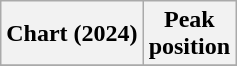<table class="wikitable plainrowheaders sortable" style="text-align:center">
<tr>
<th scope="col">Chart (2024)</th>
<th scope="col">Peak<br>position</th>
</tr>
<tr>
</tr>
</table>
